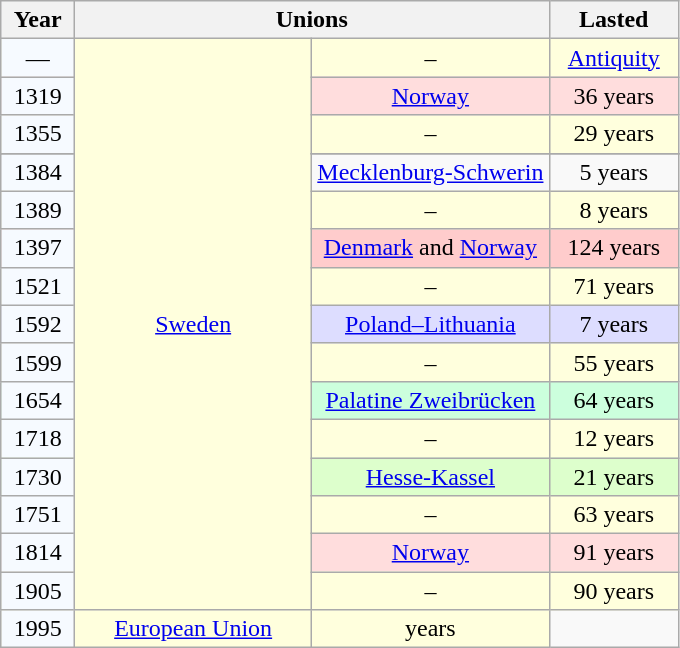<table class="wikitable">
<tr bgcolor=#f6faff align=center>
<th>Year</th>
<th colspan=2>Unions</th>
<th>Lasted</th>
</tr>
<tr bgcolor=#ffffdd align=center>
<td bgcolor=#f6faff>—</td>
<td rowspan="16" width="35%"><a href='#'>Sweden</a></td>
<td width=35%>–</td>
<td><a href='#'>Antiquity</a></td>
</tr>
<tr bgcolor=#ffdddd align=center>
<td bgcolor=#f6faff>1319</td>
<td><a href='#'>Norway</a></td>
<td>36 years</td>
</tr>
<tr bgcolor=#ffffdd align=center>
<td bgcolor=#f6faff>1355</td>
<td>–</td>
<td>29 years</td>
</tr>
<tr>
</tr>
<tr align=center>
<td bgcolor=#f6faff>1384</td>
<td><a href='#'>Mecklenburg-Schwerin</a></td>
<td>5 years</td>
</tr>
<tr bgcolor=#ffffdd align=center>
<td bgcolor=#f6faff>1389</td>
<td>–</td>
<td>8 years</td>
</tr>
<tr bgcolor=#ffcccc align=center>
<td bgcolor=#f6faff>1397</td>
<td><a href='#'>Denmark</a> and <a href='#'>Norway</a></td>
<td>124 years</td>
</tr>
<tr bgcolor=#ffffdd align=center>
<td bgcolor=#f6faff>1521</td>
<td>–</td>
<td>71 years</td>
</tr>
<tr bgcolor=#ddddff align=center>
<td bgcolor=#f6faff>1592</td>
<td><a href='#'>Poland–Lithuania</a></td>
<td>7 years</td>
</tr>
<tr bgcolor=#ffffdd align=center>
<td bgcolor=#f6faff>1599</td>
<td>–</td>
<td>55 years</td>
</tr>
<tr bgcolor=#ccffdd align=center>
<td bgcolor=#f6faff>1654</td>
<td><a href='#'>Palatine Zweibrücken</a></td>
<td>64 years</td>
</tr>
<tr bgcolor=#ffffdd align=center>
<td bgcolor=#f6faff>1718</td>
<td>–</td>
<td>12 years</td>
</tr>
<tr bgcolor=#ddffcc align=center>
<td bgcolor=#f6faff>1730</td>
<td><a href='#'>Hesse-Kassel</a></td>
<td>21 years</td>
</tr>
<tr bgcolor=#ffffdd align=center>
<td bgcolor=#f6faff>1751</td>
<td>–</td>
<td>63 years</td>
</tr>
<tr bgcolor=#ffdddd align=center>
<td bgcolor=#f6faff>1814</td>
<td><a href='#'>Norway</a></td>
<td>91 years</td>
</tr>
<tr bgcolor=#ffffdd align=center>
<td bgcolor=#f6faff>1905</td>
<td>–</td>
<td>90 years</td>
</tr>
<tr bgcolor=#ffffdd align=center>
<td bgcolor=#f6faff>1995</td>
<td><a href='#'>European Union</a></td>
<td> years</td>
</tr>
</table>
